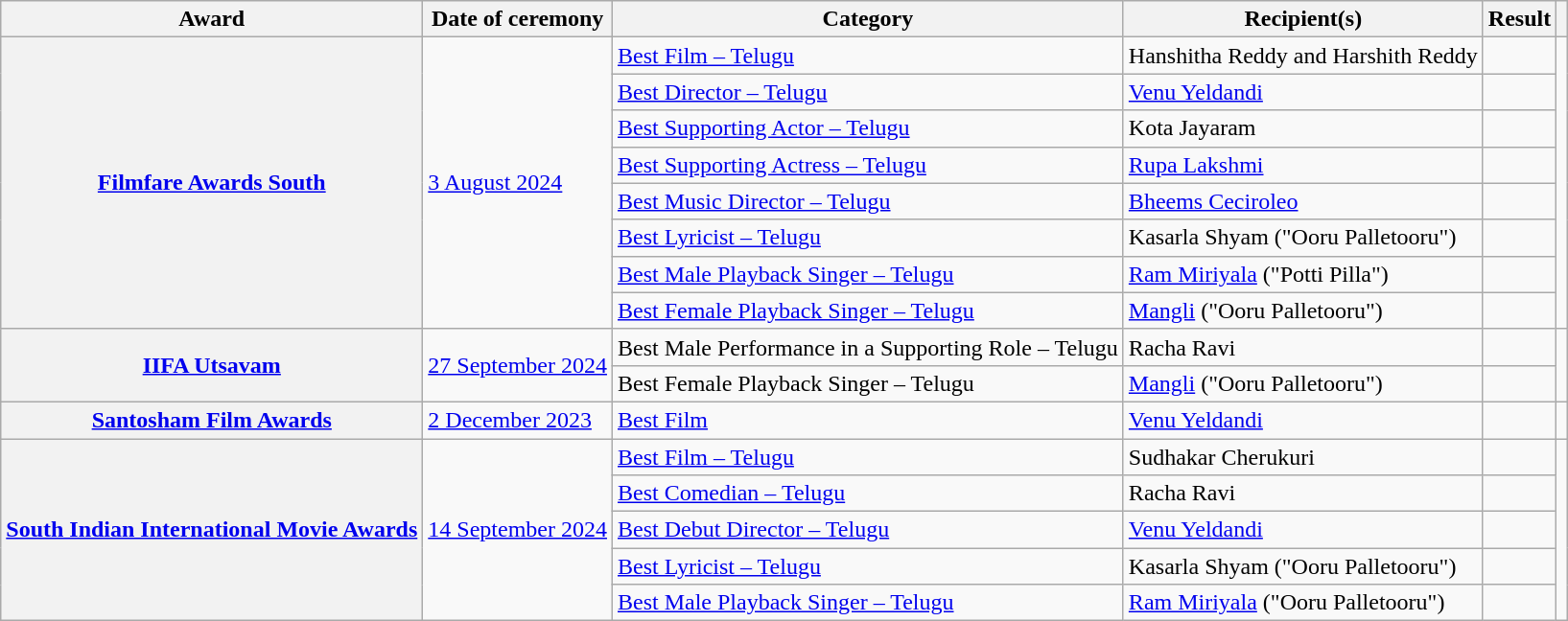<table class="wikitable plainrowheaders sortable">
<tr>
<th scope="col">Award</th>
<th scope="col">Date of ceremony</th>
<th scope="col">Category</th>
<th scope="col">Recipient(s)</th>
<th scope="col">Result</th>
<th scope="col" class="unsortable"></th>
</tr>
<tr>
<th rowspan="8" scope="row"><a href='#'>Filmfare Awards South</a></th>
<td rowspan="8"><a href='#'>3 August 2024</a></td>
<td><a href='#'>Best Film – Telugu</a></td>
<td>Hanshitha Reddy and Harshith Reddy</td>
<td></td>
<td rowspan="8"></td>
</tr>
<tr>
<td><a href='#'>Best Director – Telugu</a></td>
<td><a href='#'>Venu Yeldandi</a></td>
<td></td>
</tr>
<tr>
<td><a href='#'>Best Supporting Actor – Telugu</a></td>
<td>Kota Jayaram</td>
<td></td>
</tr>
<tr>
<td><a href='#'>Best Supporting Actress – Telugu</a></td>
<td><a href='#'>Rupa Lakshmi</a></td>
<td></td>
</tr>
<tr>
<td><a href='#'>Best Music Director – Telugu</a></td>
<td><a href='#'>Bheems Ceciroleo</a></td>
<td></td>
</tr>
<tr>
<td><a href='#'>Best Lyricist – Telugu</a></td>
<td>Kasarla Shyam ("Ooru Palletooru")</td>
<td></td>
</tr>
<tr>
<td><a href='#'>Best Male Playback Singer – Telugu</a></td>
<td><a href='#'>Ram Miriyala</a> ("Potti Pilla")</td>
<td></td>
</tr>
<tr>
<td><a href='#'>Best Female Playback Singer – Telugu</a></td>
<td><a href='#'>Mangli</a> ("Ooru Palletooru")</td>
<td></td>
</tr>
<tr>
<th rowspan="2" scope="row"><a href='#'>IIFA Utsavam</a></th>
<td rowspan="2"><a href='#'>27 September 2024</a></td>
<td>Best Male Performance in a Supporting Role – Telugu</td>
<td>Racha Ravi</td>
<td></td>
<td rowspan="2"></td>
</tr>
<tr>
<td>Best Female Playback Singer – Telugu</td>
<td><a href='#'>Mangli</a> ("Ooru Palletooru")</td>
<td></td>
</tr>
<tr>
<th scope="row"><a href='#'>Santosham Film Awards</a></th>
<td><a href='#'>2 December 2023</a></td>
<td><a href='#'>Best Film</a></td>
<td><a href='#'>Venu Yeldandi</a></td>
<td></td>
<td></td>
</tr>
<tr>
<th rowspan="5" scope="row"><a href='#'>South Indian International Movie Awards</a></th>
<td rowspan="5"><a href='#'>14 September 2024</a></td>
<td><a href='#'>Best Film – Telugu</a></td>
<td>Sudhakar Cherukuri</td>
<td></td>
<td rowspan="5"></td>
</tr>
<tr>
<td><a href='#'>Best Comedian – Telugu</a></td>
<td>Racha Ravi</td>
<td></td>
</tr>
<tr>
<td><a href='#'>Best Debut Director – Telugu</a></td>
<td><a href='#'>Venu Yeldandi</a></td>
<td></td>
</tr>
<tr>
<td><a href='#'>Best Lyricist – Telugu</a></td>
<td>Kasarla Shyam ("Ooru Palletooru")</td>
<td></td>
</tr>
<tr>
<td><a href='#'>Best Male Playback Singer – Telugu</a></td>
<td><a href='#'>Ram Miriyala</a> ("Ooru Palletooru")</td>
<td></td>
</tr>
</table>
